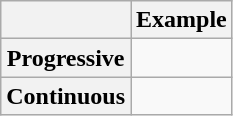<table class="wikitable">
<tr>
<th></th>
<th>Example</th>
</tr>
<tr>
<th>Progressive</th>
<td></td>
</tr>
<tr>
<th>Continuous</th>
<td></td>
</tr>
</table>
